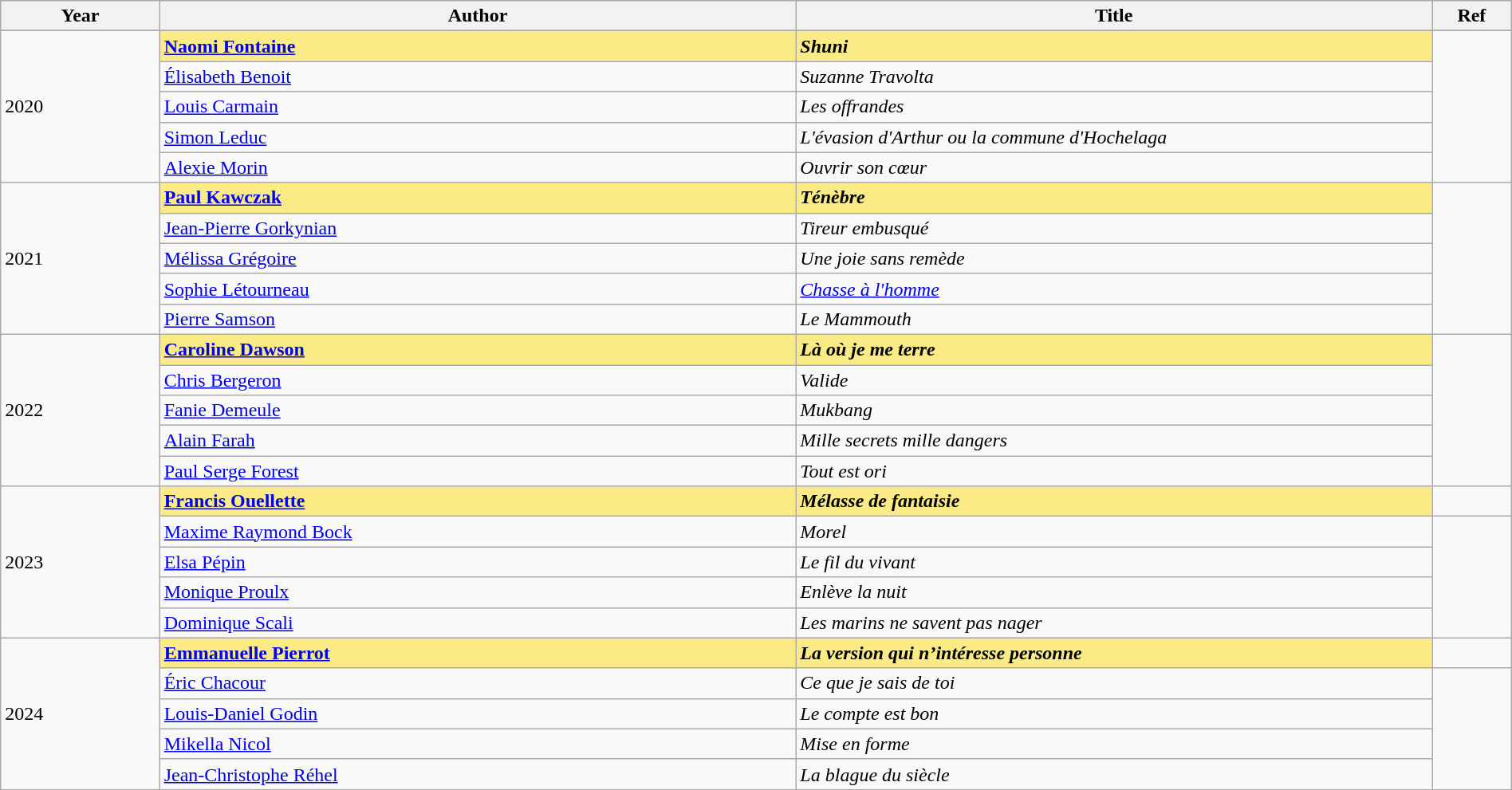<table class="wikitable" width="100%">
<tr>
<th width="10%">Year</th>
<th width="40%">Author</th>
<th width="40%">Title</th>
<th width="5%">Ref</th>
</tr>
<tr>
</tr>
<tr>
<td rowspan=5>2020</td>
<td style="background:#FAEB86"><strong><a href='#'>Naomi Fontaine</a></strong></td>
<td style="background:#FAEB86"><strong><em>Shuni</em></strong></td>
<td rowspan=5></td>
</tr>
<tr>
<td><a href='#'>Élisabeth Benoit</a></td>
<td><em>Suzanne Travolta</em></td>
</tr>
<tr>
<td><a href='#'>Louis Carmain</a></td>
<td><em>Les offrandes</em></td>
</tr>
<tr>
<td><a href='#'>Simon Leduc</a></td>
<td><em>L'évasion d'Arthur ou la commune d'Hochelaga</em></td>
</tr>
<tr>
<td><a href='#'>Alexie Morin</a></td>
<td><em>Ouvrir son cœur</em></td>
</tr>
<tr>
<td rowspan=5>2021</td>
<td style="background:#FAEB86"><strong><a href='#'>Paul Kawczak</a></strong></td>
<td style="background:#FAEB86"><strong><em>Ténèbre</em></strong></td>
<td rowspan=5></td>
</tr>
<tr>
<td><a href='#'>Jean-Pierre Gorkynian</a></td>
<td><em>Tireur embusqué</em></td>
</tr>
<tr>
<td><a href='#'>Mélissa Grégoire</a></td>
<td><em>Une joie sans remède</em></td>
</tr>
<tr>
<td><a href='#'>Sophie Létourneau</a></td>
<td><em><a href='#'>Chasse à l'homme</a></em></td>
</tr>
<tr>
<td><a href='#'>Pierre Samson</a></td>
<td><em>Le Mammouth</em></td>
</tr>
<tr>
<td rowspan=5>2022</td>
<td style="background:#FAEB86"><strong><a href='#'>Caroline Dawson</a></strong></td>
<td style="background:#FAEB86"><strong><em>Là où je me terre</em></strong></td>
<td rowspan=5></td>
</tr>
<tr>
<td><a href='#'>Chris Bergeron</a></td>
<td><em>Valide</em></td>
</tr>
<tr>
<td><a href='#'>Fanie Demeule</a></td>
<td><em>Mukbang</em></td>
</tr>
<tr>
<td><a href='#'>Alain Farah</a></td>
<td><em>Mille secrets mille dangers</em></td>
</tr>
<tr>
<td><a href='#'>Paul Serge Forest</a></td>
<td><em>Tout est ori</em></td>
</tr>
<tr>
<td rowspan=5>2023</td>
<td style="background:#FAEB86"><strong><a href='#'>Francis Ouellette</a></strong></td>
<td style="background:#FAEB86"><strong><em>Mélasse de fantaisie</em></strong></td>
<td></td>
</tr>
<tr>
<td><a href='#'>Maxime Raymond Bock</a></td>
<td><em>Morel</em></td>
<td rowspan=4></td>
</tr>
<tr>
<td><a href='#'>Elsa Pépin</a></td>
<td><em>Le fil du vivant</em></td>
</tr>
<tr>
<td><a href='#'>Monique Proulx</a></td>
<td><em>Enlève la nuit</em></td>
</tr>
<tr>
<td><a href='#'>Dominique Scali</a></td>
<td><em>Les marins ne savent pas nager</em></td>
</tr>
<tr>
<td rowspan=5>2024</td>
<td style="background:#FAEB86"><strong><a href='#'>Emmanuelle Pierrot</a></strong></td>
<td style="background:#FAEB86"><strong><em>La version qui n’intéresse personne</em></strong></td>
<td></td>
</tr>
<tr>
<td><a href='#'>Éric Chacour</a></td>
<td><em>Ce que je sais de toi</em></td>
<td rowspan=4></td>
</tr>
<tr>
<td><a href='#'>Louis-Daniel Godin</a></td>
<td><em>Le compte est bon</em></td>
</tr>
<tr>
<td><a href='#'>Mikella Nicol</a></td>
<td><em>Mise en forme</em></td>
</tr>
<tr>
<td><a href='#'>Jean-Christophe Réhel</a></td>
<td><em>La blague du siècle</em></td>
</tr>
</table>
